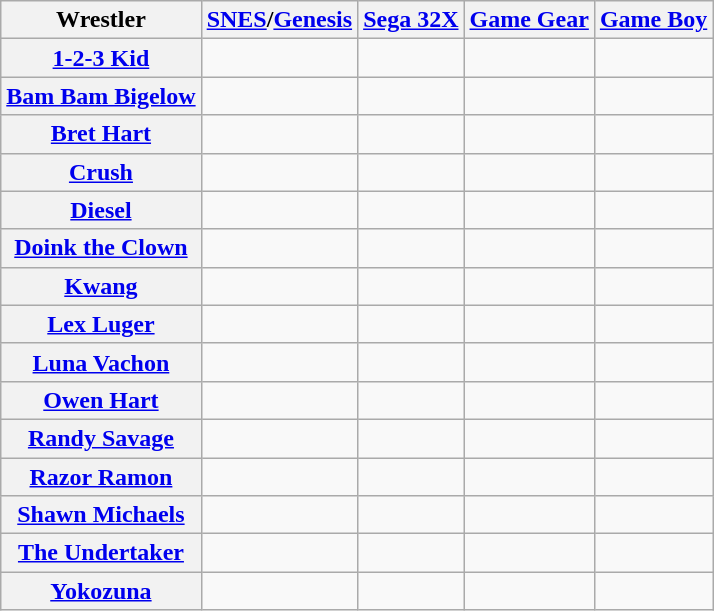<table class="wikitable plainrowheaders sortable" style="text-align:center">
<tr>
<th>Wrestler</th>
<th><a href='#'>SNES</a>/<a href='#'>Genesis</a></th>
<th><a href='#'>Sega 32X</a></th>
<th><a href='#'>Game Gear</a></th>
<th><a href='#'>Game Boy</a></th>
</tr>
<tr>
<th scope="row"><a href='#'>1-2-3 Kid</a></th>
<td></td>
<td></td>
<td></td>
<td></td>
</tr>
<tr>
<th scope="row"><a href='#'>Bam Bam Bigelow</a></th>
<td></td>
<td></td>
<td></td>
<td></td>
</tr>
<tr>
<th scope="row"><a href='#'>Bret Hart</a></th>
<td></td>
<td></td>
<td></td>
<td></td>
</tr>
<tr>
<th scope="row"><a href='#'>Crush</a></th>
<td></td>
<td></td>
<td></td>
<td></td>
</tr>
<tr>
<th scope="row"><a href='#'>Diesel</a></th>
<td></td>
<td></td>
<td></td>
<td></td>
</tr>
<tr>
<th scope="row"><a href='#'>Doink the Clown</a></th>
<td></td>
<td></td>
<td></td>
<td></td>
</tr>
<tr>
<th scope="row"><a href='#'>Kwang</a></th>
<td></td>
<td></td>
<td></td>
<td></td>
</tr>
<tr>
<th scope="row"><a href='#'>Lex Luger</a></th>
<td></td>
<td></td>
<td></td>
<td></td>
</tr>
<tr>
<th scope="row"><a href='#'>Luna Vachon</a></th>
<td></td>
<td></td>
<td></td>
<td></td>
</tr>
<tr>
<th scope="row"><a href='#'>Owen Hart</a></th>
<td></td>
<td></td>
<td></td>
<td></td>
</tr>
<tr>
<th scope="row"><a href='#'>Randy Savage</a></th>
<td></td>
<td></td>
<td></td>
<td></td>
</tr>
<tr>
<th scope="row"><a href='#'>Razor Ramon</a></th>
<td></td>
<td></td>
<td></td>
<td></td>
</tr>
<tr>
<th scope="row"><a href='#'>Shawn Michaels</a></th>
<td></td>
<td></td>
<td></td>
<td></td>
</tr>
<tr>
<th scope="row"><a href='#'>The Undertaker</a></th>
<td></td>
<td></td>
<td></td>
<td></td>
</tr>
<tr>
<th scope="row"><a href='#'>Yokozuna</a></th>
<td></td>
<td></td>
<td></td>
<td></td>
</tr>
</table>
